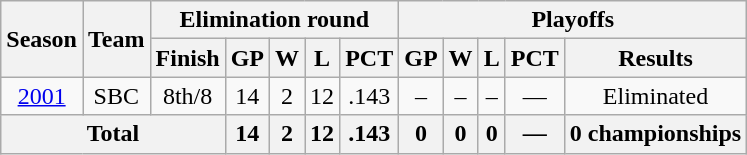<table class="wikitable" style="text-align:center">
<tr>
<th rowspan="2">Season</th>
<th rowspan="2">Team</th>
<th colspan="5">Elimination round</th>
<th colspan="5">Playoffs</th>
</tr>
<tr>
<th>Finish</th>
<th>GP</th>
<th>W</th>
<th>L</th>
<th>PCT</th>
<th>GP</th>
<th>W</th>
<th>L</th>
<th>PCT</th>
<th>Results</th>
</tr>
<tr>
<td><a href='#'>2001</a></td>
<td>SBC</td>
<td>8th/8</td>
<td>14</td>
<td>2</td>
<td>12</td>
<td>.143</td>
<td>–</td>
<td>–</td>
<td>–</td>
<td>—</td>
<td>Eliminated</td>
</tr>
<tr>
<th colspan="3">Total</th>
<th>14</th>
<th>2</th>
<th>12</th>
<th>.143</th>
<th>0</th>
<th>0</th>
<th>0</th>
<th>—</th>
<th>0 championships</th>
</tr>
</table>
